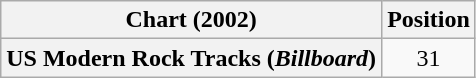<table class="wikitable plainrowheaders" style="text-align:center">
<tr>
<th>Chart (2002)</th>
<th>Position</th>
</tr>
<tr>
<th scope="row">US Modern Rock Tracks (<em>Billboard</em>)</th>
<td>31</td>
</tr>
</table>
